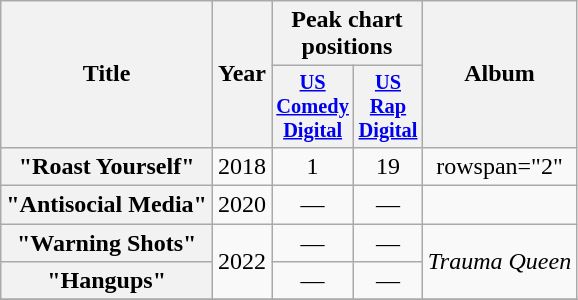<table class="wikitable plainrowheaders" style="text-align:center;">
<tr>
<th scope="col" rowspan="2">Title</th>
<th scope="col" rowspan="2">Year</th>
<th scope="col" colspan="2">Peak chart positions</th>
<th scope="col" rowspan="2">Album</th>
</tr>
<tr>
<th scope="col" style="width:2.5em;font-size:85%;"><a href='#'>US<br>Comedy<br>Digital</a><br></th>
<th scope="col" style="width:2.5em;font-size:85%;"><a href='#'>US<br>Rap<br>Digital</a><br></th>
</tr>
<tr>
<th scope="row">"Roast Yourself"</th>
<td>2018</td>
<td>1</td>
<td>19</td>
<td>rowspan="2" </td>
</tr>
<tr>
<th scope="row">"Antisocial Media"</th>
<td>2020</td>
<td>—</td>
<td>—</td>
</tr>
<tr>
<th scope="row">"Warning Shots"</th>
<td rowspan="2">2022</td>
<td>—</td>
<td>—</td>
<td rowspan="2"><em>Trauma Queen</em></td>
</tr>
<tr>
<th scope="row">"Hangups"</th>
<td>—</td>
<td>—</td>
</tr>
<tr>
</tr>
</table>
